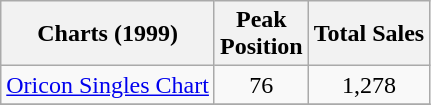<table class="wikitable sortable">
<tr>
<th>Charts (1999)</th>
<th>Peak<br>Position</th>
<th>Total Sales</th>
</tr>
<tr>
<td><a href='#'>Oricon Singles Chart</a></td>
<td align="center">76</td>
<td align="center" rowspan="1">1,278</td>
</tr>
<tr>
</tr>
</table>
